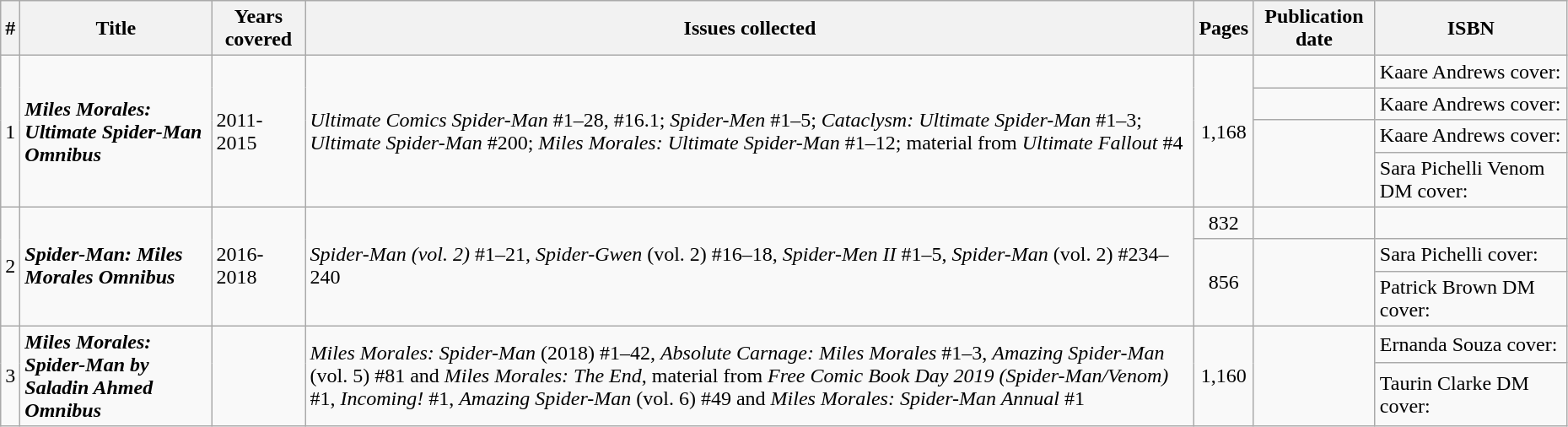<table class="wikitable sortable" width=98%>
<tr>
<th style="width: 4px;">#</th>
<th style="width: 9em;">Title</th>
<th>Years covered</th>
<th>Issues collected</th>
<th>Pages</th>
<th>Publication date</th>
<th class="unsortable" style="width: 9em;">ISBN</th>
</tr>
<tr>
<td rowspan=4>1</td>
<td rowspan=4><strong><em>Miles Morales: Ultimate Spider-Man Omnibus</em></strong></td>
<td rowspan=4>2011-2015</td>
<td rowspan=4><em>Ultimate Comics Spider-Man</em> #1–28, #16.1; <em>Spider-Men</em> #1–5; <em>Cataclysm: Ultimate Spider-Man</em> #1–3; <em>Ultimate Spider-Man</em> #200; <em>Miles Morales: Ultimate Spider-Man</em> #1–12; material from <em>Ultimate Fallout</em> #4</td>
<td rowspan=4 style="text-align: center;">1,168</td>
<td></td>
<td>Kaare Andrews cover: </td>
</tr>
<tr>
<td></td>
<td>Kaare Andrews cover: </td>
</tr>
<tr>
<td rowspan=2></td>
<td>Kaare Andrews cover: </td>
</tr>
<tr>
<td>Sara Pichelli Venom DM cover: </td>
</tr>
<tr>
<td rowspan=3>2</td>
<td rowspan=3><strong><em>Spider-Man: Miles Morales Omnibus</em></strong></td>
<td rowspan=3>2016-2018</td>
<td rowspan=3><em>Spider-Man (vol. 2)</em> #1–21, <em>Spider-Gwen</em> (vol. 2) #16–18, <em>Spider-Men II</em> #1–5, <em>Spider-Man</em> (vol. 2) #234–240</td>
<td style="text-align: center;">832</td>
<td></td>
<td></td>
</tr>
<tr>
<td rowspan=2 style="text-align: center;">856</td>
<td rowspan=2></td>
<td>Sara Pichelli cover: </td>
</tr>
<tr>
<td>Patrick Brown DM cover: </td>
</tr>
<tr>
<td rowspan=2>3</td>
<td rowspan=2><strong><em>Miles Morales: Spider-Man by Saladin Ahmed Omnibus</em></strong></td>
<td rowspan=2></td>
<td rowspan=2><em>Miles Morales: Spider-Man</em> (2018) #1–42, <em>Absolute Carnage: Miles Morales</em> #1–3, <em>Amazing Spider-Man</em> (vol. 5) #81 and <em>Miles Morales: The End</em>, material from <em>Free Comic Book Day 2019 (Spider-Man/Venom)</em> #1, <em>Incoming!</em> #1, <em>Amazing Spider-Man</em> (vol. 6) #49 and <em>Miles Morales: Spider-Man Annual</em> #1</td>
<td rowspan=2 style="text-align: center;">1,160</td>
<td rowspan=2></td>
<td>Ernanda Souza cover: </td>
</tr>
<tr>
<td>Taurin Clarke DM cover: </td>
</tr>
</table>
